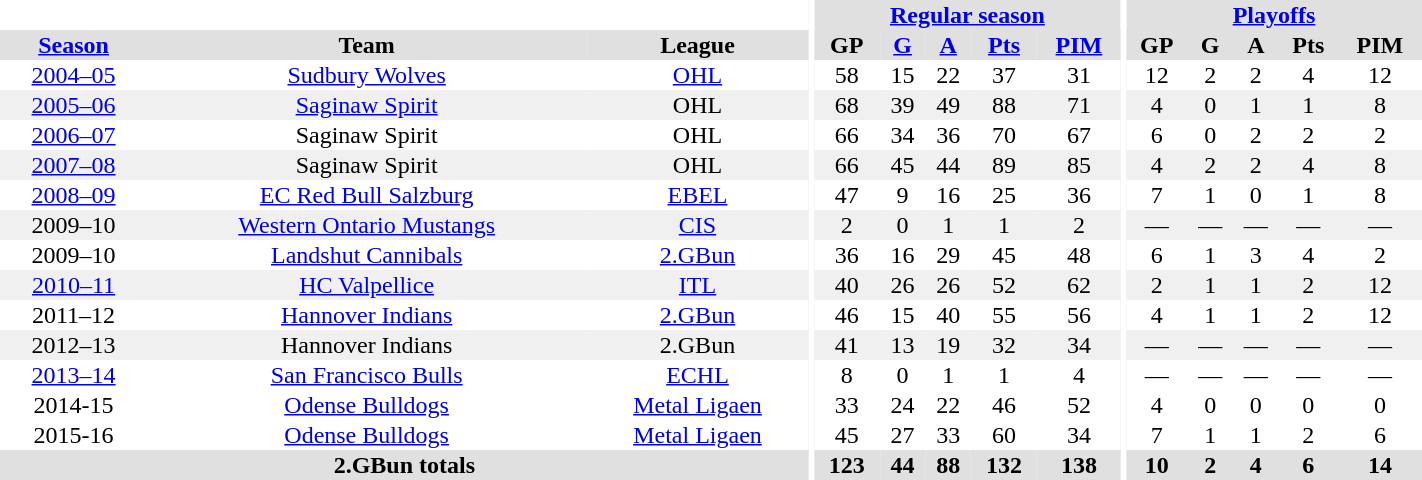<table border="0" cellpadding="1" cellspacing="0" style="text-align:center; width:75%">
<tr bgcolor="#e0e0e0">
<th colspan="3"  bgcolor="#ffffff"></th>
<th rowspan="101" bgcolor="#ffffff"></th>
<th colspan="5"><a href='#'>Regular season</a></th>
<th rowspan="101" bgcolor="#ffffff"></th>
<th colspan="5"><a href='#'>Playoffs</a></th>
</tr>
<tr bgcolor="#e0e0e0">
<th><a href='#'>Season</a></th>
<th>Team</th>
<th>League</th>
<th>GP</th>
<th><a href='#'>G</a></th>
<th><a href='#'>A</a></th>
<th><a href='#'>Pts</a></th>
<th><a href='#'>PIM</a></th>
<th>GP</th>
<th>G</th>
<th>A</th>
<th>Pts</th>
<th>PIM</th>
</tr>
<tr ALIGN="center">
<td><a href='#'>2004–05</a></td>
<td><a href='#'>Sudbury Wolves</a></td>
<td><a href='#'>OHL</a></td>
<td>58</td>
<td>15</td>
<td>22</td>
<td>37</td>
<td>31</td>
<td>12</td>
<td>2</td>
<td>2</td>
<td>4</td>
<td>12</td>
</tr>
<tr ALIGN="center" bgcolor="#f0f0f0">
<td><a href='#'>2005–06</a></td>
<td><a href='#'>Saginaw Spirit</a></td>
<td>OHL</td>
<td>68</td>
<td>39</td>
<td>49</td>
<td>88</td>
<td>71</td>
<td>4</td>
<td>0</td>
<td>1</td>
<td>1</td>
<td>8</td>
</tr>
<tr ALIGN="center">
<td><a href='#'>2006–07</a></td>
<td>Saginaw Spirit</td>
<td>OHL</td>
<td>66</td>
<td>34</td>
<td>36</td>
<td>70</td>
<td>67</td>
<td>6</td>
<td>0</td>
<td>2</td>
<td>2</td>
<td>2</td>
</tr>
<tr ALIGN="center" bgcolor="#f0f0f0">
<td><a href='#'>2007–08</a></td>
<td>Saginaw Spirit</td>
<td>OHL</td>
<td>66</td>
<td>45</td>
<td>44</td>
<td>89</td>
<td>85</td>
<td>4</td>
<td>2</td>
<td>2</td>
<td>4</td>
<td>8</td>
</tr>
<tr ALIGN="center">
<td><a href='#'>2008–09</a></td>
<td><a href='#'>EC Red Bull Salzburg</a></td>
<td><a href='#'>EBEL</a></td>
<td>47</td>
<td>9</td>
<td>16</td>
<td>25</td>
<td>36</td>
<td>7</td>
<td>1</td>
<td>0</td>
<td>1</td>
<td>8</td>
</tr>
<tr ALIGN="center" bgcolor="#f0f0f0">
<td>2009–10</td>
<td><a href='#'>Western Ontario Mustangs</a></td>
<td><a href='#'>CIS</a></td>
<td>2</td>
<td>0</td>
<td>1</td>
<td>1</td>
<td>2</td>
<td>—</td>
<td>—</td>
<td>—</td>
<td>—</td>
<td>—</td>
</tr>
<tr ALIGN="center">
<td>2009–10</td>
<td><a href='#'>Landshut Cannibals</a></td>
<td><a href='#'>2.GBun</a></td>
<td>36</td>
<td>16</td>
<td>29</td>
<td>45</td>
<td>48</td>
<td>6</td>
<td>1</td>
<td>3</td>
<td>4</td>
<td>2</td>
</tr>
<tr ALIGN="center" bgcolor="#f0f0f0">
<td><a href='#'>2010–11</a></td>
<td><a href='#'>HC Valpellice</a></td>
<td><a href='#'>ITL</a></td>
<td>40</td>
<td>26</td>
<td>26</td>
<td>52</td>
<td>62</td>
<td>2</td>
<td>1</td>
<td>1</td>
<td>2</td>
<td>12</td>
</tr>
<tr ALIGN="center">
<td>2011–12</td>
<td><a href='#'>Hannover Indians</a></td>
<td><a href='#'>2.GBun</a></td>
<td>46</td>
<td>15</td>
<td>40</td>
<td>55</td>
<td>56</td>
<td>4</td>
<td>1</td>
<td>1</td>
<td>2</td>
<td>12</td>
</tr>
<tr ALIGN="center" bgcolor="#f0f0f0">
<td>2012–13</td>
<td>Hannover Indians</td>
<td>2.GBun</td>
<td>41</td>
<td>13</td>
<td>19</td>
<td>32</td>
<td>34</td>
<td>—</td>
<td>—</td>
<td>—</td>
<td>—</td>
<td>—</td>
</tr>
<tr ALIGN="center">
<td><a href='#'>2013–14</a></td>
<td><a href='#'>San Francisco Bulls</a></td>
<td><a href='#'>ECHL</a></td>
<td>8</td>
<td>0</td>
<td>1</td>
<td>1</td>
<td>4</td>
<td>—</td>
<td>—</td>
<td>—</td>
<td>—</td>
<td>—</td>
</tr>
<tr>
<td>2014-15</td>
<td><a href='#'>Odense Bulldogs</a></td>
<td><a href='#'>Metal Ligaen</a></td>
<td>33</td>
<td>24</td>
<td>22</td>
<td>46</td>
<td>52</td>
<td>4</td>
<td>0</td>
<td>0</td>
<td>0</td>
<td>0</td>
</tr>
<tr>
<td>2015-16</td>
<td><a href='#'>Odense Bulldogs</a></td>
<td><a href='#'>Metal Ligaen</a></td>
<td>45</td>
<td>27</td>
<td>33</td>
<td>60</td>
<td>34</td>
<td>7</td>
<td>1</td>
<td>1</td>
<td>2</td>
<td>6</td>
</tr>
<tr bgcolor="#e0e0e0">
<th colspan="3">2.GBun totals</th>
<th>123</th>
<th>44</th>
<th>88</th>
<th>132</th>
<th>138</th>
<th>10</th>
<th>2</th>
<th>4</th>
<th>6</th>
<th>14</th>
</tr>
</table>
